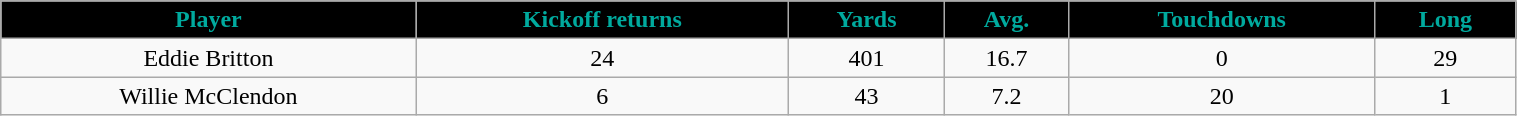<table class="wikitable" width="80%">
<tr align="center"  style="background:black;color:#00AA9E;">
<td><strong>Player</strong></td>
<td><strong>Kickoff returns</strong></td>
<td><strong>Yards</strong></td>
<td><strong>Avg.</strong></td>
<td><strong>Touchdowns</strong></td>
<td><strong>Long</strong></td>
</tr>
<tr align="center" bgcolor="">
<td>Eddie Britton</td>
<td>24</td>
<td>401</td>
<td>16.7</td>
<td>0</td>
<td>29</td>
</tr>
<tr align="center" bgcolor="">
<td>Willie McClendon</td>
<td>6</td>
<td>43</td>
<td>7.2</td>
<td>20</td>
<td>1</td>
</tr>
</table>
